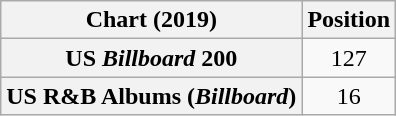<table class="wikitable sortable plainrowheaders" style="text-align:center;">
<tr>
<th scope="col">Chart (2019)</th>
<th scope="col">Position</th>
</tr>
<tr>
<th scope="row">US <em>Billboard</em> 200</th>
<td>127</td>
</tr>
<tr>
<th scope="row">US R&B Albums (<em>Billboard</em>)</th>
<td>16</td>
</tr>
</table>
